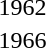<table>
<tr>
<td>1962</td>
<td></td>
<td></td>
<td></td>
</tr>
<tr>
<td>1966</td>
<td></td>
<td></td>
<td></td>
</tr>
</table>
